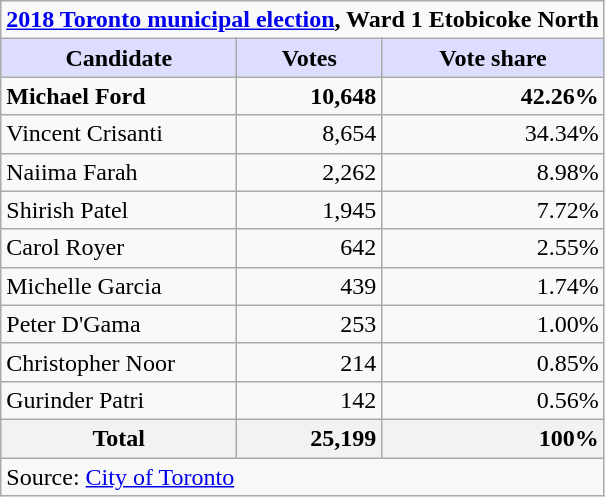<table class="wikitable plainrowheaders">
<tr>
<td colspan="3"><strong><a href='#'>2018 Toronto municipal election</a>, Ward 1 Etobicoke North</strong></td>
</tr>
<tr>
<th scope="col" style="background:#ddf; width:150px;">Candidate</th>
<th scope="col" style="background:#ddf;">Votes</th>
<th scope="col" style="background:#ddf;">Vote share</th>
</tr>
<tr>
<td scope="row"><strong>Michael Ford</strong></td>
<td style="text-align:right;"><strong>10,648</strong></td>
<td style="text-align:right;"><strong>42.26%</strong></td>
</tr>
<tr>
<td scope="row">Vincent Crisanti</td>
<td style="text-align:right;">8,654</td>
<td style="text-align:right;">34.34%</td>
</tr>
<tr>
<td scope="row">Naiima Farah</td>
<td style="text-align:right;">2,262</td>
<td style="text-align:right;">8.98%</td>
</tr>
<tr>
<td scope="row">Shirish Patel</td>
<td style="text-align:right;">1,945</td>
<td style="text-align:right;">7.72%</td>
</tr>
<tr>
<td>Carol Royer</td>
<td style="text-align:right;">642</td>
<td style="text-align:right;">2.55%</td>
</tr>
<tr>
<td>Michelle Garcia</td>
<td style="text-align:right;">439</td>
<td style="text-align:right;">1.74%</td>
</tr>
<tr>
<td>Peter D'Gama</td>
<td style="text-align:right;">253</td>
<td style="text-align:right;">1.00%</td>
</tr>
<tr>
<td>Christopher Noor</td>
<td style="text-align:right;">214</td>
<td style="text-align:right;">0.85%</td>
</tr>
<tr>
<td>Gurinder Patri</td>
<td style="text-align:right;">142</td>
<td style="text-align:right;">0.56%</td>
</tr>
<tr>
<th scope="row"><strong>Total</strong></th>
<th style="text-align:right;">25,199</th>
<th style="text-align:right;">100%</th>
</tr>
<tr>
<td colspan="3">Source: <a href='#'>City of Toronto</a></td>
</tr>
</table>
